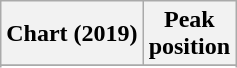<table class="wikitable sortable plainrowheaders">
<tr>
<th scope="col">Chart (2019)</th>
<th scope="col">Peak<br>position</th>
</tr>
<tr>
</tr>
<tr>
</tr>
<tr>
</tr>
<tr>
</tr>
<tr>
</tr>
<tr>
</tr>
</table>
